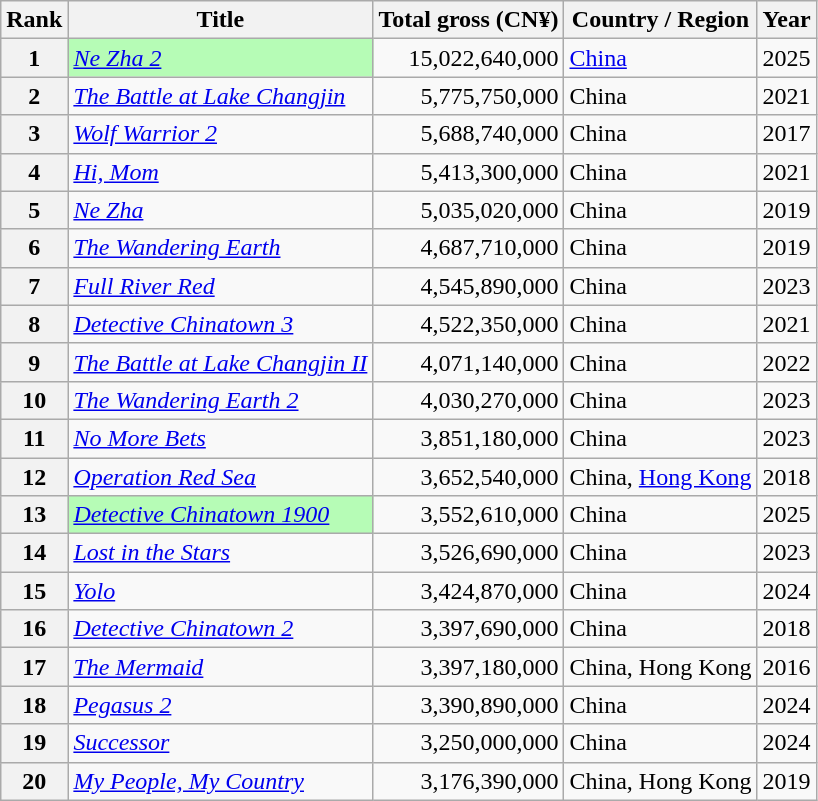<table class="wikitable sortable">
<tr>
<th>Rank</th>
<th>Title</th>
<th>Total gross (CN¥)</th>
<th>Country / Region</th>
<th>Year</th>
</tr>
<tr>
<th>1</th>
<td style="background:#b6fcb6;"><em><a href='#'>Ne Zha 2</a></em></td>
<td style="text-align:right">15,022,640,000</td>
<td><a href='#'>China</a></td>
<td>2025</td>
</tr>
<tr>
<th>2</th>
<td scope="row"><em><a href='#'>The Battle at Lake Changjin</a></em></td>
<td style="text-align:right">5,775,750,000</td>
<td>China</td>
<td>2021</td>
</tr>
<tr>
<th>3</th>
<td scope="row"><em><a href='#'>Wolf Warrior 2</a></em></td>
<td style="text-align:right">5,688,740,000</td>
<td>China</td>
<td>2017</td>
</tr>
<tr>
<th>4</th>
<td scope="row"><em><a href='#'>Hi, Mom</a></em></td>
<td style="text-align:right">5,413,300,000</td>
<td>China</td>
<td>2021</td>
</tr>
<tr>
<th>5</th>
<td scope="row"><em><a href='#'>Ne Zha</a></em></td>
<td style="text-align:right">5,035,020,000</td>
<td>China</td>
<td>2019</td>
</tr>
<tr>
<th>6</th>
<td scope="row"><em><a href='#'>The Wandering Earth</a></em></td>
<td style="text-align:right">4,687,710,000</td>
<td>China</td>
<td>2019</td>
</tr>
<tr>
<th>7</th>
<td scope="row"><em><a href='#'>Full River Red</a></em></td>
<td style="text-align:right">4,545,890,000</td>
<td>China</td>
<td>2023</td>
</tr>
<tr>
<th>8</th>
<td scope="row"><em><a href='#'>Detective Chinatown 3</a></em></td>
<td style="text-align:right">4,522,350,000</td>
<td>China</td>
<td>2021</td>
</tr>
<tr>
<th>9</th>
<td scope="row"><em><a href='#'>The Battle at Lake Changjin II</a></em></td>
<td style="text-align:right">4,071,140,000</td>
<td>China</td>
<td>2022</td>
</tr>
<tr>
<th>10</th>
<td scope="row"><em><a href='#'>The Wandering Earth 2</a></em></td>
<td style="text-align:right">4,030,270,000</td>
<td>China</td>
<td>2023</td>
</tr>
<tr>
<th>11</th>
<td scope="row"><em><a href='#'>No More Bets</a></em></td>
<td style="text-align:right">3,851,180,000</td>
<td>China</td>
<td>2023</td>
</tr>
<tr>
<th>12</th>
<td scope="row"><em><a href='#'>Operation Red Sea</a></em></td>
<td style="text-align:right">3,652,540,000</td>
<td>China, <a href='#'>Hong Kong</a></td>
<td>2018</td>
</tr>
<tr>
<th>13</th>
<td style="background:#b6fcb6;"><em><a href='#'>Detective Chinatown 1900</a></em></td>
<td style="text-align:right">3,552,610,000</td>
<td>China</td>
<td>2025</td>
</tr>
<tr>
<th>14</th>
<td><a href='#'><em>Lost in the Stars</em></a></td>
<td style="text-align:right">3,526,690,000</td>
<td>China</td>
<td>2023</td>
</tr>
<tr>
<th>15</th>
<td scope="row"><em><a href='#'>Yolo</a></em></td>
<td style="text-align:right">3,424,870,000</td>
<td>China</td>
<td>2024</td>
</tr>
<tr>
<th>16</th>
<td scope="row"><em><a href='#'>Detective Chinatown 2</a></em></td>
<td style="text-align:right">3,397,690,000</td>
<td>China</td>
<td>2018</td>
</tr>
<tr>
<th>17</th>
<td scope="row"><em><a href='#'>The Mermaid</a></em></td>
<td style="text-align:right">3,397,180,000</td>
<td>China, Hong Kong</td>
<td>2016</td>
</tr>
<tr>
<th>18</th>
<td scope="row"><em><a href='#'>Pegasus 2</a></em></td>
<td style="text-align:right">3,390,890,000</td>
<td>China</td>
<td>2024</td>
</tr>
<tr>
<th>19</th>
<td scope="row"><em><a href='#'>Successor</a></em></td>
<td style="text-align:right">3,250,000,000</td>
<td>China</td>
<td>2024</td>
</tr>
<tr>
<th>20</th>
<td scope="row"><em><a href='#'>My People, My Country</a></em></td>
<td style="text-align:right">3,176,390,000</td>
<td>China, Hong Kong</td>
<td>2019</td>
</tr>
</table>
